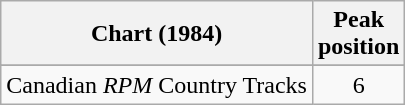<table class="wikitable sortable">
<tr>
<th align="left">Chart (1984)</th>
<th align="center">Peak<br>position</th>
</tr>
<tr>
</tr>
<tr>
<td align="left">Canadian <em>RPM</em> Country Tracks</td>
<td align="center">6</td>
</tr>
</table>
